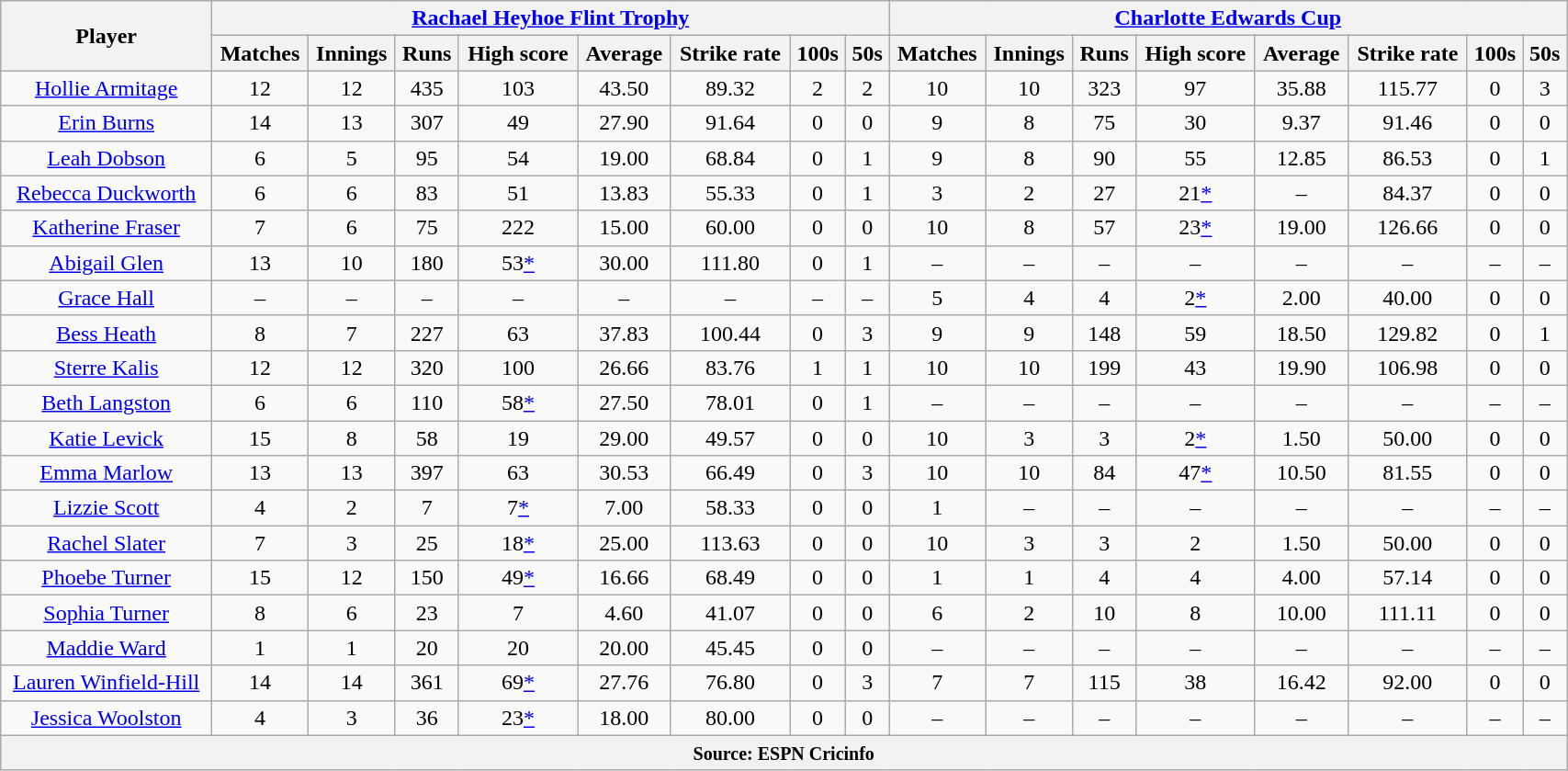<table class="wikitable" style="text-align:center; width:90%;">
<tr>
<th rowspan=2>Player</th>
<th colspan=8><a href='#'>Rachael Heyhoe Flint Trophy</a></th>
<th colspan=8><a href='#'>Charlotte Edwards Cup</a></th>
</tr>
<tr>
<th>Matches</th>
<th>Innings</th>
<th>Runs</th>
<th>High score</th>
<th>Average</th>
<th>Strike rate</th>
<th>100s</th>
<th>50s</th>
<th>Matches</th>
<th>Innings</th>
<th>Runs</th>
<th>High score</th>
<th>Average</th>
<th>Strike rate</th>
<th>100s</th>
<th>50s</th>
</tr>
<tr>
<td><a href='#'>Hollie Armitage</a></td>
<td>12</td>
<td>12</td>
<td>435</td>
<td>103</td>
<td>43.50</td>
<td>89.32</td>
<td>2</td>
<td>2</td>
<td>10</td>
<td>10</td>
<td>323</td>
<td>97</td>
<td>35.88</td>
<td>115.77</td>
<td>0</td>
<td>3</td>
</tr>
<tr>
<td><a href='#'>Erin Burns</a></td>
<td>14</td>
<td>13</td>
<td>307</td>
<td>49</td>
<td>27.90</td>
<td>91.64</td>
<td>0</td>
<td>0</td>
<td>9</td>
<td>8</td>
<td>75</td>
<td>30</td>
<td>9.37</td>
<td>91.46</td>
<td>0</td>
<td>0</td>
</tr>
<tr>
<td><a href='#'>Leah Dobson</a></td>
<td>6</td>
<td>5</td>
<td>95</td>
<td>54</td>
<td>19.00</td>
<td>68.84</td>
<td>0</td>
<td>1</td>
<td>9</td>
<td>8</td>
<td>90</td>
<td>55</td>
<td>12.85</td>
<td>86.53</td>
<td>0</td>
<td>1</td>
</tr>
<tr>
<td><a href='#'>Rebecca Duckworth</a></td>
<td>6</td>
<td>6</td>
<td>83</td>
<td>51</td>
<td>13.83</td>
<td>55.33</td>
<td>0</td>
<td>1</td>
<td>3</td>
<td>2</td>
<td>27</td>
<td>21<a href='#'>*</a></td>
<td>–</td>
<td>84.37</td>
<td>0</td>
<td>0</td>
</tr>
<tr>
<td><a href='#'>Katherine Fraser</a></td>
<td>7</td>
<td>6</td>
<td>75</td>
<td>222</td>
<td>15.00</td>
<td>60.00</td>
<td>0</td>
<td>0</td>
<td>10</td>
<td>8</td>
<td>57</td>
<td>23<a href='#'>*</a></td>
<td>19.00</td>
<td>126.66</td>
<td>0</td>
<td>0</td>
</tr>
<tr>
<td><a href='#'>Abigail Glen</a></td>
<td>13</td>
<td>10</td>
<td>180</td>
<td>53<a href='#'>*</a></td>
<td>30.00</td>
<td>111.80</td>
<td>0</td>
<td>1</td>
<td>–</td>
<td>–</td>
<td>–</td>
<td>–</td>
<td>–</td>
<td>–</td>
<td>–</td>
<td>–</td>
</tr>
<tr>
<td><a href='#'>Grace Hall</a></td>
<td>–</td>
<td>–</td>
<td>–</td>
<td>–</td>
<td>–</td>
<td>–</td>
<td>–</td>
<td>–</td>
<td>5</td>
<td>4</td>
<td>4</td>
<td>2<a href='#'>*</a></td>
<td>2.00</td>
<td>40.00</td>
<td>0</td>
<td>0</td>
</tr>
<tr>
<td><a href='#'>Bess Heath</a></td>
<td>8</td>
<td>7</td>
<td>227</td>
<td>63</td>
<td>37.83</td>
<td>100.44</td>
<td>0</td>
<td>3</td>
<td>9</td>
<td>9</td>
<td>148</td>
<td>59</td>
<td>18.50</td>
<td>129.82</td>
<td>0</td>
<td>1</td>
</tr>
<tr>
<td><a href='#'>Sterre Kalis</a></td>
<td>12</td>
<td>12</td>
<td>320</td>
<td>100</td>
<td>26.66</td>
<td>83.76</td>
<td>1</td>
<td>1</td>
<td>10</td>
<td>10</td>
<td>199</td>
<td>43</td>
<td>19.90</td>
<td>106.98</td>
<td>0</td>
<td>0</td>
</tr>
<tr>
<td><a href='#'>Beth Langston</a></td>
<td>6</td>
<td>6</td>
<td>110</td>
<td>58<a href='#'>*</a></td>
<td>27.50</td>
<td>78.01</td>
<td>0</td>
<td>1</td>
<td>–</td>
<td>–</td>
<td>–</td>
<td>–</td>
<td>–</td>
<td>–</td>
<td>–</td>
<td>–</td>
</tr>
<tr>
<td><a href='#'>Katie Levick</a></td>
<td>15</td>
<td>8</td>
<td>58</td>
<td>19</td>
<td>29.00</td>
<td>49.57</td>
<td>0</td>
<td>0</td>
<td>10</td>
<td>3</td>
<td>3</td>
<td>2<a href='#'>*</a></td>
<td>1.50</td>
<td>50.00</td>
<td>0</td>
<td>0</td>
</tr>
<tr>
<td><a href='#'>Emma Marlow</a></td>
<td>13</td>
<td>13</td>
<td>397</td>
<td>63</td>
<td>30.53</td>
<td>66.49</td>
<td>0</td>
<td>3</td>
<td>10</td>
<td>10</td>
<td>84</td>
<td>47<a href='#'>*</a></td>
<td>10.50</td>
<td>81.55</td>
<td>0</td>
<td>0</td>
</tr>
<tr>
<td><a href='#'>Lizzie Scott</a></td>
<td>4</td>
<td>2</td>
<td>7</td>
<td>7<a href='#'>*</a></td>
<td>7.00</td>
<td>58.33</td>
<td>0</td>
<td>0</td>
<td>1</td>
<td>–</td>
<td>–</td>
<td>–</td>
<td>–</td>
<td>–</td>
<td>–</td>
<td>–</td>
</tr>
<tr>
<td><a href='#'>Rachel Slater</a></td>
<td>7</td>
<td>3</td>
<td>25</td>
<td>18<a href='#'>*</a></td>
<td>25.00</td>
<td>113.63</td>
<td>0</td>
<td>0</td>
<td>10</td>
<td>3</td>
<td>3</td>
<td>2</td>
<td>1.50</td>
<td>50.00</td>
<td>0</td>
<td>0</td>
</tr>
<tr>
<td><a href='#'>Phoebe Turner</a></td>
<td>15</td>
<td>12</td>
<td>150</td>
<td>49<a href='#'>*</a></td>
<td>16.66</td>
<td>68.49</td>
<td>0</td>
<td>0</td>
<td>1</td>
<td>1</td>
<td>4</td>
<td>4</td>
<td>4.00</td>
<td>57.14</td>
<td>0</td>
<td>0</td>
</tr>
<tr>
<td><a href='#'>Sophia Turner</a></td>
<td>8</td>
<td>6</td>
<td>23</td>
<td>7</td>
<td>4.60</td>
<td>41.07</td>
<td>0</td>
<td>0</td>
<td>6</td>
<td>2</td>
<td>10</td>
<td>8</td>
<td>10.00</td>
<td>111.11</td>
<td>0</td>
<td>0</td>
</tr>
<tr>
<td><a href='#'>Maddie Ward</a></td>
<td>1</td>
<td>1</td>
<td>20</td>
<td>20</td>
<td>20.00</td>
<td>45.45</td>
<td>0</td>
<td>0</td>
<td>–</td>
<td>–</td>
<td>–</td>
<td>–</td>
<td>–</td>
<td>–</td>
<td>–</td>
<td>–</td>
</tr>
<tr>
<td><a href='#'>Lauren Winfield-Hill</a></td>
<td>14</td>
<td>14</td>
<td>361</td>
<td>69<a href='#'>*</a></td>
<td>27.76</td>
<td>76.80</td>
<td>0</td>
<td>3</td>
<td>7</td>
<td>7</td>
<td>115</td>
<td>38</td>
<td>16.42</td>
<td>92.00</td>
<td>0</td>
<td>0</td>
</tr>
<tr>
<td><a href='#'>Jessica Woolston</a></td>
<td>4</td>
<td>3</td>
<td>36</td>
<td>23<a href='#'>*</a></td>
<td>18.00</td>
<td>80.00</td>
<td>0</td>
<td>0</td>
<td>–</td>
<td>–</td>
<td>–</td>
<td>–</td>
<td>–</td>
<td>–</td>
<td>–</td>
<td>–</td>
</tr>
<tr>
<th colspan="17"><small>Source: ESPN Cricinfo</small></th>
</tr>
</table>
